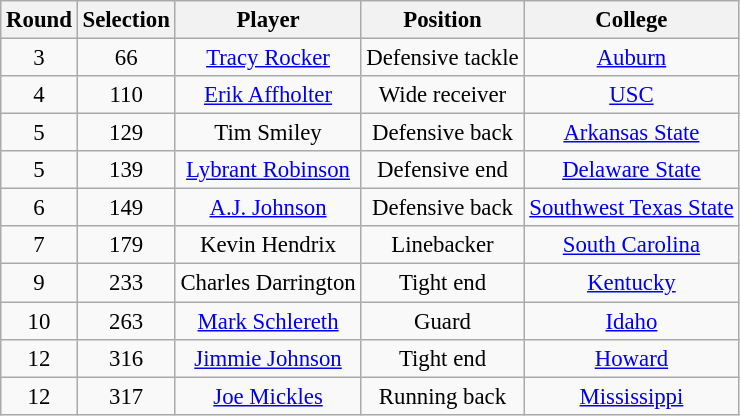<table class="wikitable" style="font-size: 95%; text-align: center;">
<tr>
<th>Round</th>
<th>Selection</th>
<th>Player</th>
<th>Position</th>
<th>College</th>
</tr>
<tr>
<td>3</td>
<td>66</td>
<td><a href='#'>Tracy Rocker</a></td>
<td>Defensive tackle</td>
<td><a href='#'>Auburn</a></td>
</tr>
<tr align="center">
<td>4</td>
<td>110</td>
<td><a href='#'>Erik Affholter</a></td>
<td>Wide receiver</td>
<td><a href='#'>USC</a></td>
</tr>
<tr align="center">
<td>5</td>
<td>129</td>
<td>Tim Smiley</td>
<td>Defensive back</td>
<td><a href='#'>Arkansas State</a></td>
</tr>
<tr align="center">
<td>5</td>
<td>139</td>
<td><a href='#'>Lybrant Robinson</a></td>
<td>Defensive end</td>
<td><a href='#'>Delaware State</a></td>
</tr>
<tr align="center">
<td>6</td>
<td>149</td>
<td><a href='#'>A.J. Johnson</a></td>
<td>Defensive back</td>
<td><a href='#'>Southwest Texas State</a></td>
</tr>
<tr align="center">
<td>7</td>
<td>179</td>
<td>Kevin Hendrix</td>
<td>Linebacker</td>
<td><a href='#'>South Carolina</a></td>
</tr>
<tr align="center">
<td>9</td>
<td>233</td>
<td>Charles Darrington</td>
<td>Tight end</td>
<td><a href='#'>Kentucky</a></td>
</tr>
<tr align="center">
<td>10</td>
<td>263</td>
<td><a href='#'>Mark Schlereth</a></td>
<td>Guard</td>
<td><a href='#'>Idaho</a></td>
</tr>
<tr align="center">
<td>12</td>
<td>316</td>
<td><a href='#'>Jimmie Johnson</a></td>
<td>Tight end</td>
<td><a href='#'>Howard</a></td>
</tr>
<tr align="center">
<td>12</td>
<td>317</td>
<td><a href='#'>Joe Mickles</a></td>
<td>Running back</td>
<td><a href='#'>Mississippi</a></td>
</tr>
</table>
